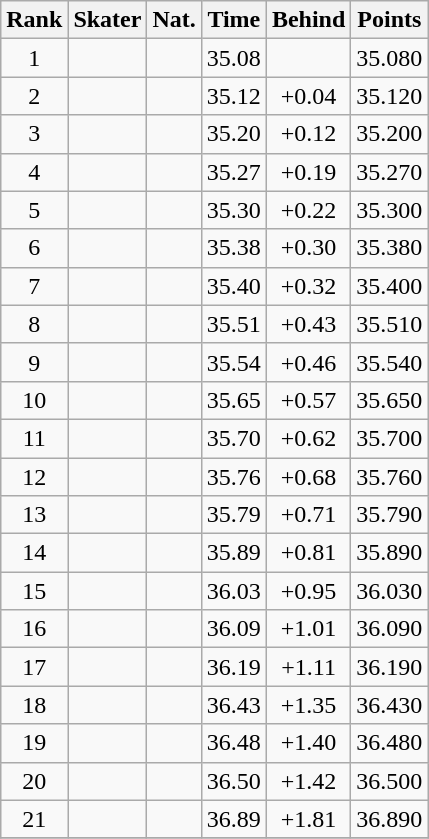<table class="wikitable sortable" border="1" style="text-align:center">
<tr>
<th>Rank</th>
<th>Skater</th>
<th>Nat.</th>
<th>Time</th>
<th>Behind</th>
<th>Points</th>
</tr>
<tr>
<td>1</td>
<td align=left></td>
<td></td>
<td>35.08</td>
<td></td>
<td>35.080</td>
</tr>
<tr>
<td>2</td>
<td align=left></td>
<td></td>
<td>35.12</td>
<td>+0.04</td>
<td>35.120</td>
</tr>
<tr>
<td>3</td>
<td align=left></td>
<td></td>
<td>35.20</td>
<td>+0.12</td>
<td>35.200</td>
</tr>
<tr>
<td>4</td>
<td align=left></td>
<td></td>
<td>35.27</td>
<td>+0.19</td>
<td>35.270</td>
</tr>
<tr>
<td>5</td>
<td align=left></td>
<td></td>
<td>35.30</td>
<td>+0.22</td>
<td>35.300</td>
</tr>
<tr>
<td>6</td>
<td align=left></td>
<td></td>
<td>35.38</td>
<td>+0.30</td>
<td>35.380</td>
</tr>
<tr>
<td>7</td>
<td align=left></td>
<td></td>
<td>35.40</td>
<td>+0.32</td>
<td>35.400</td>
</tr>
<tr>
<td>8</td>
<td align=left></td>
<td></td>
<td>35.51</td>
<td>+0.43</td>
<td>35.510</td>
</tr>
<tr>
<td>9</td>
<td align=left></td>
<td></td>
<td>35.54</td>
<td>+0.46</td>
<td>35.540</td>
</tr>
<tr>
<td>10</td>
<td align=left></td>
<td></td>
<td>35.65</td>
<td>+0.57</td>
<td>35.650</td>
</tr>
<tr>
<td>11</td>
<td align=left></td>
<td></td>
<td>35.70</td>
<td>+0.62</td>
<td>35.700</td>
</tr>
<tr>
<td>12</td>
<td align=left></td>
<td></td>
<td>35.76</td>
<td>+0.68</td>
<td>35.760</td>
</tr>
<tr>
<td>13</td>
<td align=left></td>
<td></td>
<td>35.79</td>
<td>+0.71</td>
<td>35.790</td>
</tr>
<tr>
<td>14</td>
<td align=left></td>
<td></td>
<td>35.89</td>
<td>+0.81</td>
<td>35.890</td>
</tr>
<tr>
<td>15</td>
<td align=left></td>
<td></td>
<td>36.03</td>
<td>+0.95</td>
<td>36.030</td>
</tr>
<tr>
<td>16</td>
<td align=left></td>
<td></td>
<td>36.09</td>
<td>+1.01</td>
<td>36.090</td>
</tr>
<tr>
<td>17</td>
<td align=left></td>
<td></td>
<td>36.19</td>
<td>+1.11</td>
<td>36.190</td>
</tr>
<tr>
<td>18</td>
<td align=left></td>
<td></td>
<td>36.43</td>
<td>+1.35</td>
<td>36.430</td>
</tr>
<tr>
<td>19</td>
<td align=left></td>
<td></td>
<td>36.48</td>
<td>+1.40</td>
<td>36.480</td>
</tr>
<tr>
<td>20</td>
<td align=left></td>
<td></td>
<td>36.50</td>
<td>+1.42</td>
<td>36.500</td>
</tr>
<tr>
<td>21</td>
<td align=left></td>
<td></td>
<td>36.89</td>
<td>+1.81</td>
<td>36.890</td>
</tr>
<tr>
</tr>
</table>
